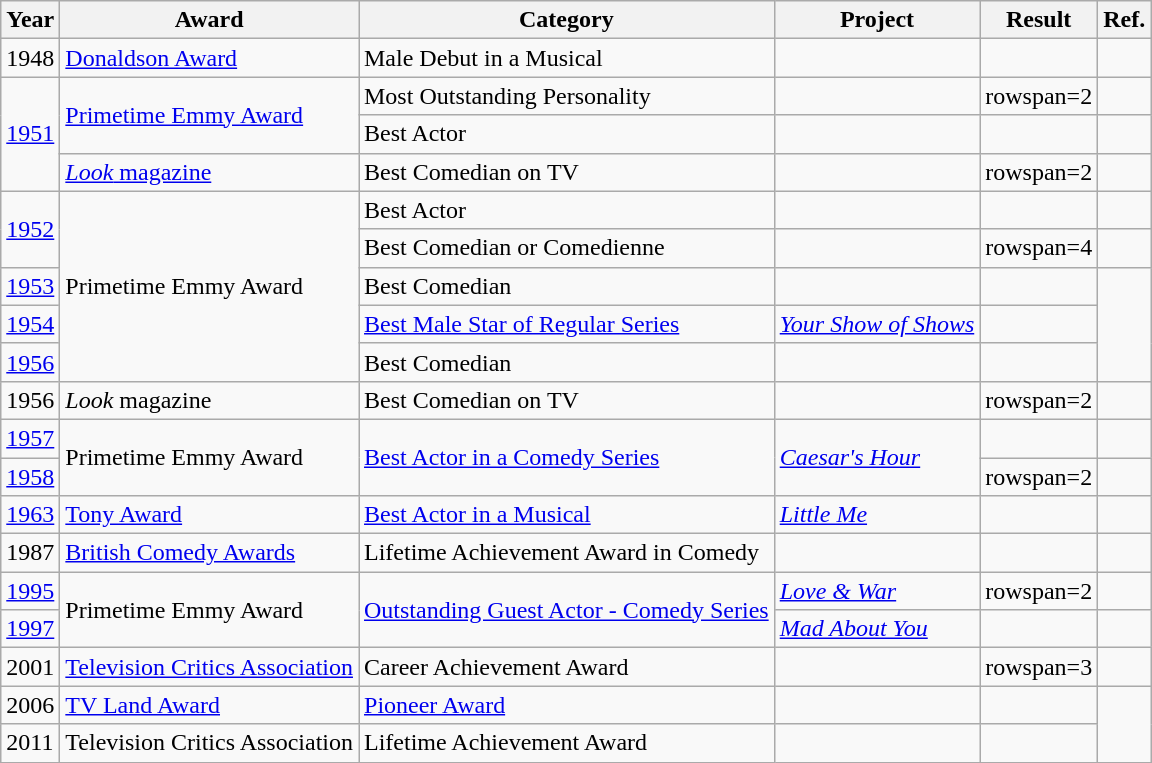<table class="wikitable">
<tr>
<th>Year</th>
<th>Award</th>
<th>Category</th>
<th>Project</th>
<th>Result</th>
<th>Ref.</th>
</tr>
<tr>
<td>1948</td>
<td><a href='#'>Donaldson Award</a></td>
<td>Male Debut in a Musical</td>
<td></td>
<td></td>
<td></td>
</tr>
<tr>
<td rowspan=3><a href='#'>1951</a></td>
<td rowspan=2><a href='#'>Primetime Emmy Award</a></td>
<td>Most Outstanding Personality</td>
<td></td>
<td>rowspan=2 </td>
<td></td>
</tr>
<tr>
<td>Best Actor</td>
<td></td>
<td></td>
</tr>
<tr>
<td><a href='#'><em>Look</em> magazine</a></td>
<td>Best Comedian on TV</td>
<td></td>
<td>rowspan=2 </td>
<td></td>
</tr>
<tr>
<td rowspan=2><a href='#'>1952</a></td>
<td rowspan=5>Primetime Emmy Award</td>
<td>Best Actor</td>
<td></td>
<td></td>
</tr>
<tr>
<td>Best Comedian or Comedienne</td>
<td></td>
<td>rowspan=4 </td>
<td></td>
</tr>
<tr>
<td><a href='#'>1953</a></td>
<td>Best Comedian</td>
<td></td>
<td></td>
</tr>
<tr>
<td><a href='#'>1954</a></td>
<td><a href='#'>Best Male Star of Regular Series</a></td>
<td><em><a href='#'>Your Show of Shows</a></em></td>
<td></td>
</tr>
<tr>
<td><a href='#'>1956</a></td>
<td>Best Comedian</td>
<td></td>
<td></td>
</tr>
<tr>
<td>1956</td>
<td><em>Look</em> magazine</td>
<td>Best Comedian on TV</td>
<td></td>
<td>rowspan=2 </td>
<td></td>
</tr>
<tr>
<td><a href='#'>1957</a></td>
<td rowspan=2>Primetime Emmy Award</td>
<td rowspan=2><a href='#'>Best Actor in a Comedy Series</a></td>
<td rowspan=2><em><a href='#'>Caesar's Hour</a></em></td>
<td></td>
</tr>
<tr>
<td><a href='#'>1958</a></td>
<td>rowspan=2 </td>
<td></td>
</tr>
<tr>
<td><a href='#'>1963</a></td>
<td><a href='#'>Tony Award</a></td>
<td><a href='#'>Best Actor in a Musical</a></td>
<td><em><a href='#'>Little Me</a></em></td>
<td></td>
</tr>
<tr>
<td>1987</td>
<td><a href='#'>British Comedy Awards</a></td>
<td>Lifetime Achievement Award in Comedy</td>
<td></td>
<td></td>
<td></td>
</tr>
<tr>
<td><a href='#'>1995</a></td>
<td rowspan=2>Primetime Emmy Award</td>
<td rowspan=2><a href='#'>Outstanding Guest Actor - Comedy Series</a></td>
<td><em><a href='#'>Love & War</a></em></td>
<td>rowspan=2 </td>
<td></td>
</tr>
<tr>
<td><a href='#'>1997</a></td>
<td><em><a href='#'>Mad About You</a></em></td>
<td></td>
</tr>
<tr>
<td>2001</td>
<td><a href='#'>Television Critics Association</a></td>
<td>Career Achievement Award</td>
<td></td>
<td>rowspan=3 </td>
<td></td>
</tr>
<tr>
<td>2006</td>
<td><a href='#'>TV Land Award</a></td>
<td><a href='#'>Pioneer Award</a></td>
<td></td>
<td></td>
</tr>
<tr>
<td>2011</td>
<td>Television Critics Association</td>
<td>Lifetime Achievement Award</td>
<td></td>
<td></td>
</tr>
</table>
